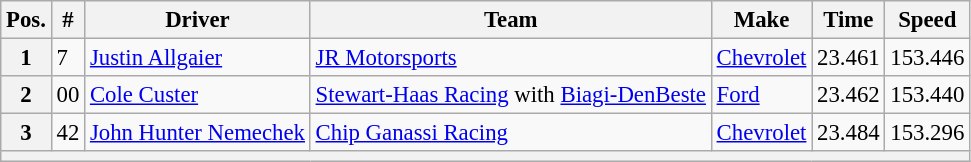<table class="wikitable" style="font-size:95%">
<tr>
<th>Pos.</th>
<th>#</th>
<th>Driver</th>
<th>Team</th>
<th>Make</th>
<th>Time</th>
<th>Speed</th>
</tr>
<tr>
<th>1</th>
<td>7</td>
<td><a href='#'>Justin Allgaier</a></td>
<td><a href='#'>JR Motorsports</a></td>
<td><a href='#'>Chevrolet</a></td>
<td>23.461</td>
<td>153.446</td>
</tr>
<tr>
<th>2</th>
<td>00</td>
<td><a href='#'>Cole Custer</a></td>
<td><a href='#'>Stewart-Haas Racing</a> with <a href='#'>Biagi-DenBeste</a></td>
<td><a href='#'>Ford</a></td>
<td>23.462</td>
<td>153.440</td>
</tr>
<tr>
<th>3</th>
<td>42</td>
<td><a href='#'>John Hunter Nemechek</a></td>
<td><a href='#'>Chip Ganassi Racing</a></td>
<td><a href='#'>Chevrolet</a></td>
<td>23.484</td>
<td>153.296</td>
</tr>
<tr>
<th colspan="7"></th>
</tr>
</table>
